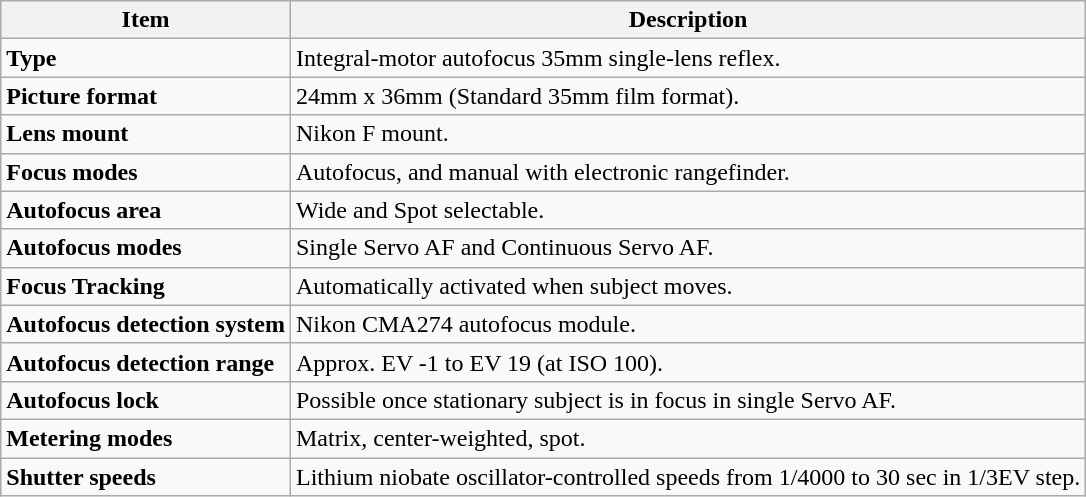<table class="wikitable">
<tr>
<th>Item</th>
<th>Description</th>
</tr>
<tr>
<td><strong>Type</strong></td>
<td>Integral-motor autofocus 35mm single-lens reflex.</td>
</tr>
<tr>
<td><strong>Picture format</strong></td>
<td>24mm x 36mm (Standard 35mm film format).</td>
</tr>
<tr>
<td><strong>Lens mount</strong></td>
<td>Nikon F mount.</td>
</tr>
<tr>
<td><strong>Focus modes</strong></td>
<td>Autofocus, and manual with electronic rangefinder.</td>
</tr>
<tr>
<td><strong>Autofocus area</strong></td>
<td>Wide and Spot selectable.</td>
</tr>
<tr>
<td><strong>Autofocus modes</strong></td>
<td>Single Servo AF and Continuous Servo AF.</td>
</tr>
<tr>
<td><strong>Focus Tracking</strong></td>
<td>Automatically activated when subject moves.</td>
</tr>
<tr>
<td><strong>Autofocus detection system</strong></td>
<td>Nikon CMA274 autofocus module.</td>
</tr>
<tr>
<td><strong>Autofocus detection range</strong></td>
<td>Approx. EV -1 to EV 19 (at ISO 100).</td>
</tr>
<tr>
<td><strong>Autofocus lock</strong></td>
<td>Possible once stationary subject is in focus in single Servo AF.</td>
</tr>
<tr>
<td><strong>Metering modes</strong></td>
<td>Matrix, center-weighted, spot.</td>
</tr>
<tr>
<td><strong>Shutter speeds</strong></td>
<td>Lithium niobate oscillator-controlled speeds from 1/4000 to 30 sec in 1/3EV step.</td>
</tr>
</table>
